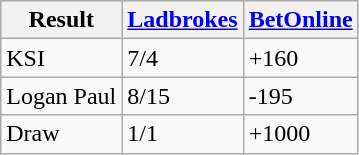<table class="wikitable">
<tr>
<th>Result</th>
<th><a href='#'>Ladbrokes</a></th>
<th><a href='#'>BetOnline</a></th>
</tr>
<tr>
<td>KSI</td>
<td>7/4</td>
<td>+160</td>
</tr>
<tr>
<td>Logan Paul</td>
<td>8/15</td>
<td>-195</td>
</tr>
<tr>
<td>Draw</td>
<td>1/1</td>
<td>+1000</td>
</tr>
</table>
